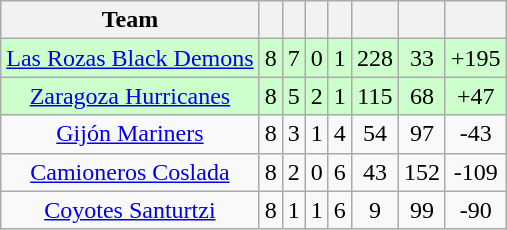<table class="wikitable sortable" style="text-align: center;">
<tr>
<th>Team</th>
<th></th>
<th></th>
<th></th>
<th></th>
<th></th>
<th></th>
<th></th>
</tr>
<tr ! style="background:#cfc;">
<td><a href='#'>Las Rozas Black Demons</a></td>
<td>8</td>
<td>7</td>
<td>0</td>
<td>1</td>
<td>228</td>
<td>33</td>
<td>+195</td>
</tr>
<tr ! style="background:#cfc;">
<td><a href='#'>Zaragoza Hurricanes</a></td>
<td>8</td>
<td>5</td>
<td>2</td>
<td>1</td>
<td>115</td>
<td>68</td>
<td>+47</td>
</tr>
<tr>
<td><a href='#'>Gijón Mariners</a></td>
<td>8</td>
<td>3</td>
<td>1</td>
<td>4</td>
<td>54</td>
<td>97</td>
<td>-43</td>
</tr>
<tr>
<td><a href='#'>Camioneros Coslada</a></td>
<td>8</td>
<td>2</td>
<td>0</td>
<td>6</td>
<td>43</td>
<td>152</td>
<td>-109</td>
</tr>
<tr>
<td><a href='#'>Coyotes Santurtzi</a></td>
<td>8</td>
<td>1</td>
<td>1</td>
<td>6</td>
<td>9</td>
<td>99</td>
<td>-90</td>
</tr>
</table>
